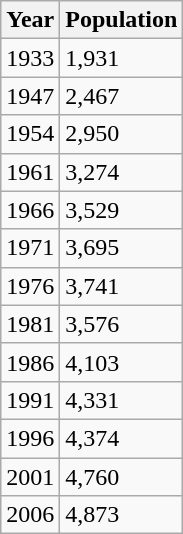<table class="wikitable">
<tr>
<th>Year</th>
<th>Population</th>
</tr>
<tr>
<td>1933</td>
<td>1,931</td>
</tr>
<tr>
<td>1947</td>
<td>2,467</td>
</tr>
<tr>
<td>1954</td>
<td>2,950</td>
</tr>
<tr>
<td>1961</td>
<td>3,274</td>
</tr>
<tr>
<td>1966</td>
<td>3,529</td>
</tr>
<tr>
<td>1971</td>
<td>3,695</td>
</tr>
<tr>
<td>1976</td>
<td>3,741</td>
</tr>
<tr>
<td>1981</td>
<td>3,576</td>
</tr>
<tr>
<td>1986</td>
<td>4,103</td>
</tr>
<tr>
<td>1991</td>
<td>4,331</td>
</tr>
<tr>
<td>1996</td>
<td>4,374</td>
</tr>
<tr>
<td>2001</td>
<td>4,760</td>
</tr>
<tr>
<td>2006</td>
<td>4,873</td>
</tr>
</table>
